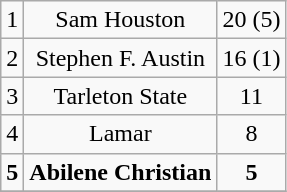<table class="wikitable">
<tr align="center">
<td>1</td>
<td>Sam Houston</td>
<td>20 (5)</td>
</tr>
<tr align="center">
<td>2</td>
<td>Stephen F. Austin</td>
<td>16 (1)</td>
</tr>
<tr align="center">
<td>3</td>
<td>Tarleton State</td>
<td>11</td>
</tr>
<tr align="center">
<td>4</td>
<td>Lamar</td>
<td>8</td>
</tr>
<tr align="center">
<td><strong>5</strong></td>
<td><strong>Abilene Christian</strong></td>
<td><strong>5</strong></td>
</tr>
<tr align="center">
</tr>
</table>
